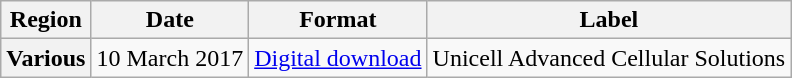<table class="wikitable plainrowheaders">
<tr>
<th>Region</th>
<th>Date</th>
<th>Format</th>
<th>Label</th>
</tr>
<tr>
<th scope="row">Various</th>
<td>10 March 2017</td>
<td><a href='#'>Digital download</a></td>
<td>Unicell Advanced Cellular Solutions</td>
</tr>
</table>
